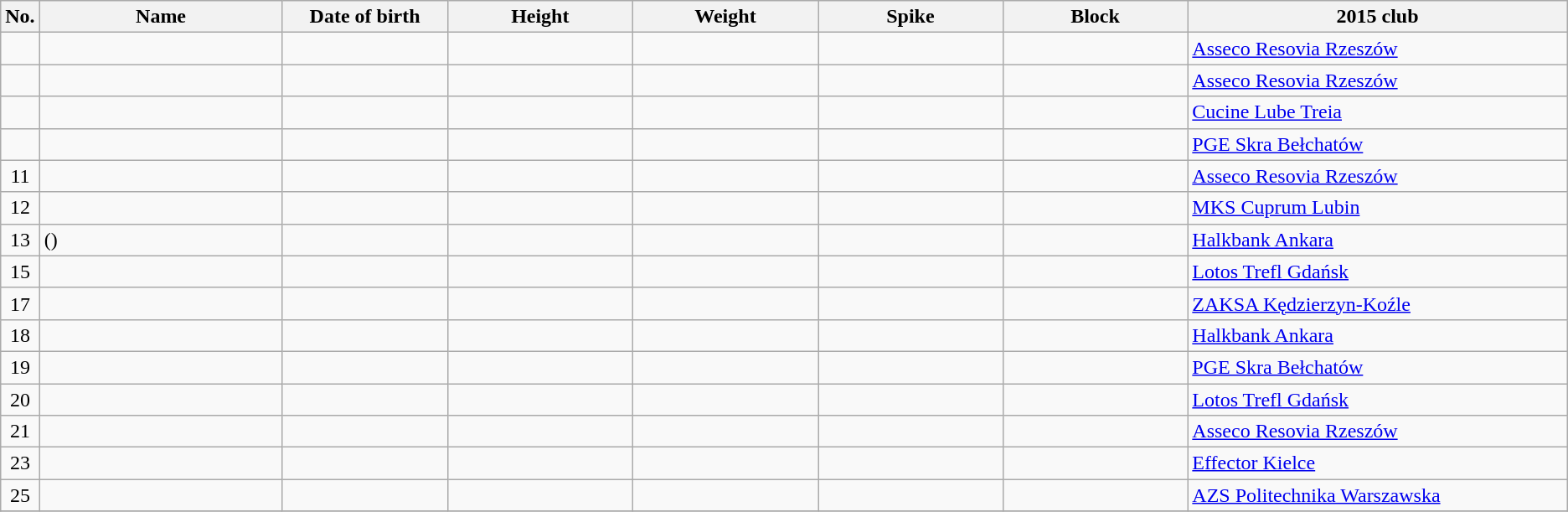<table class="wikitable sortable" style="font-size:100%; text-align:center;">
<tr>
<th>No.</th>
<th style="width:12em">Name</th>
<th style="width:8em">Date of birth</th>
<th style="width:9em">Height</th>
<th style="width:9em">Weight</th>
<th style="width:9em">Spike</th>
<th style="width:9em">Block</th>
<th style="width:19em">2015 club</th>
</tr>
<tr>
<td></td>
<td align=left></td>
<td align=right></td>
<td></td>
<td></td>
<td></td>
<td></td>
<td align=left> <a href='#'>Asseco Resovia Rzeszów</a></td>
</tr>
<tr>
<td></td>
<td align=left></td>
<td align=right></td>
<td></td>
<td></td>
<td></td>
<td></td>
<td align=left> <a href='#'>Asseco Resovia Rzeszów</a></td>
</tr>
<tr>
<td></td>
<td align=left></td>
<td align=right></td>
<td></td>
<td></td>
<td></td>
<td></td>
<td align=left> <a href='#'>Cucine Lube Treia</a></td>
</tr>
<tr>
<td></td>
<td align=left></td>
<td align=right></td>
<td></td>
<td></td>
<td></td>
<td></td>
<td align=left> <a href='#'>PGE Skra Bełchatów</a></td>
</tr>
<tr>
<td>11</td>
<td align=left></td>
<td align=right></td>
<td></td>
<td></td>
<td></td>
<td></td>
<td align=left> <a href='#'>Asseco Resovia Rzeszów</a></td>
</tr>
<tr>
<td>12</td>
<td align=left></td>
<td align=right></td>
<td></td>
<td></td>
<td></td>
<td></td>
<td align=left> <a href='#'>MKS Cuprum Lubin</a></td>
</tr>
<tr>
<td>13</td>
<td align=left> ()</td>
<td align=right></td>
<td></td>
<td></td>
<td></td>
<td></td>
<td align=left> <a href='#'>Halkbank Ankara</a></td>
</tr>
<tr>
<td>15</td>
<td align=left></td>
<td align=right></td>
<td></td>
<td></td>
<td></td>
<td></td>
<td align=left> <a href='#'>Lotos Trefl Gdańsk</a></td>
</tr>
<tr>
<td>17</td>
<td align=left></td>
<td align=right></td>
<td></td>
<td></td>
<td></td>
<td></td>
<td align=left> <a href='#'>ZAKSA Kędzierzyn-Koźle</a></td>
</tr>
<tr>
<td>18</td>
<td align=left></td>
<td align=right></td>
<td></td>
<td></td>
<td></td>
<td></td>
<td align=left> <a href='#'>Halkbank Ankara</a></td>
</tr>
<tr>
<td>19</td>
<td align=left></td>
<td align=right></td>
<td></td>
<td></td>
<td></td>
<td></td>
<td align=left> <a href='#'>PGE Skra Bełchatów</a></td>
</tr>
<tr>
<td>20</td>
<td align=left></td>
<td align=right></td>
<td></td>
<td></td>
<td></td>
<td></td>
<td align=left> <a href='#'>Lotos Trefl Gdańsk</a></td>
</tr>
<tr>
<td>21</td>
<td align=left></td>
<td align=right></td>
<td></td>
<td></td>
<td></td>
<td></td>
<td align=left> <a href='#'>Asseco Resovia Rzeszów</a></td>
</tr>
<tr>
<td>23</td>
<td align=left></td>
<td align=right></td>
<td></td>
<td></td>
<td></td>
<td></td>
<td align=left> <a href='#'>Effector Kielce</a></td>
</tr>
<tr>
<td>25</td>
<td align=left></td>
<td align=right></td>
<td></td>
<td></td>
<td></td>
<td></td>
<td align=left> <a href='#'>AZS Politechnika Warszawska</a></td>
</tr>
<tr>
</tr>
</table>
